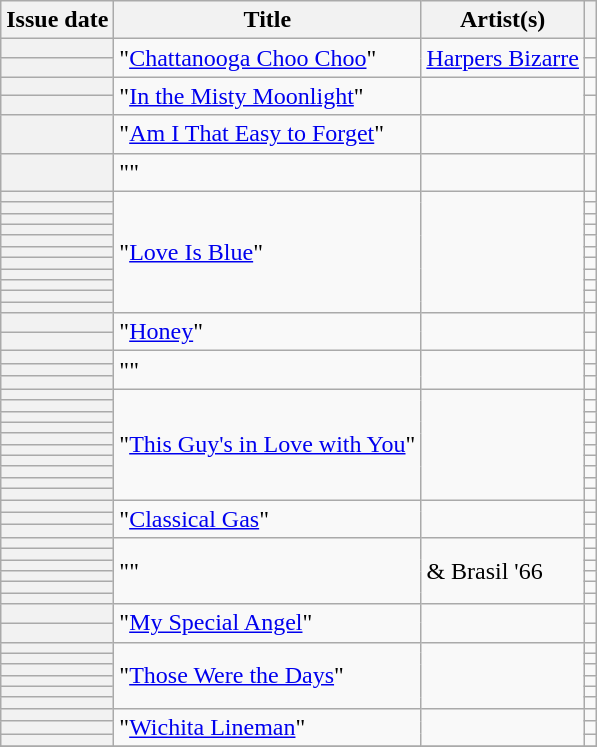<table class="wikitable sortable plainrowheaders">
<tr>
<th scope=col>Issue date</th>
<th scope=col>Title</th>
<th scope=col>Artist(s)</th>
<th scope=col class=unsortable></th>
</tr>
<tr>
<th scope=row></th>
<td rowspan="2">"<a href='#'>Chattanooga Choo Choo</a>"</td>
<td rowspan="2"><a href='#'>Harpers Bizarre</a></td>
<td align=center></td>
</tr>
<tr>
<th scope=row></th>
<td align=center></td>
</tr>
<tr>
<th scope=row></th>
<td rowspan="2">"<a href='#'>In the Misty Moonlight</a>"</td>
<td rowspan="2"></td>
<td align=center></td>
</tr>
<tr>
<th scope=row></th>
<td align=center></td>
</tr>
<tr>
<th scope=row></th>
<td rowspan="1">"<a href='#'>Am I That Easy to Forget</a>"</td>
<td rowspan="1"></td>
<td align=center></td>
</tr>
<tr>
<th scope=row></th>
<td rowspan="1">""</td>
<td rowspan="1"></td>
<td align=center></td>
</tr>
<tr>
<th scope=row></th>
<td rowspan="11">"<a href='#'>Love Is Blue</a>"</td>
<td rowspan="11"></td>
<td align=center></td>
</tr>
<tr>
<th scope=row></th>
<td align=center></td>
</tr>
<tr>
<th scope=row></th>
<td align=center></td>
</tr>
<tr>
<th scope=row></th>
<td align=center></td>
</tr>
<tr>
<th scope=row></th>
<td align=center></td>
</tr>
<tr>
<th scope=row></th>
<td align=center></td>
</tr>
<tr>
<th scope=row></th>
<td align=center></td>
</tr>
<tr>
<th scope=row></th>
<td align=center></td>
</tr>
<tr>
<th scope=row></th>
<td align=center></td>
</tr>
<tr>
<th scope=row></th>
<td align=center></td>
</tr>
<tr>
<th scope=row></th>
<td align=center></td>
</tr>
<tr>
<th scope=row></th>
<td rowspan="2">"<a href='#'>Honey</a>"</td>
<td rowspan="2"></td>
<td align=center></td>
</tr>
<tr>
<th scope=row></th>
<td align=center></td>
</tr>
<tr>
<th scope=row></th>
<td rowspan="3">""</td>
<td rowspan="3"></td>
<td align=center></td>
</tr>
<tr>
<th scope=row></th>
<td align=center></td>
</tr>
<tr>
<th scope=row></th>
<td align=center></td>
</tr>
<tr>
<th scope=row></th>
<td rowspan="10">"<a href='#'>This Guy's in Love with You</a>"</td>
<td rowspan="10"></td>
<td align=center></td>
</tr>
<tr>
<th scope=row></th>
<td align=center></td>
</tr>
<tr>
<th scope=row></th>
<td align=center></td>
</tr>
<tr>
<th scope=row></th>
<td align=center></td>
</tr>
<tr>
<th scope=row></th>
<td align=center></td>
</tr>
<tr>
<th scope=row></th>
<td align=center></td>
</tr>
<tr>
<th scope=row></th>
<td align=center></td>
</tr>
<tr>
<th scope=row></th>
<td align=center></td>
</tr>
<tr>
<th scope=row></th>
<td align=center></td>
</tr>
<tr>
<th scope=row></th>
<td align=center></td>
</tr>
<tr>
<th scope=row></th>
<td rowspan="3">"<a href='#'>Classical Gas</a>"</td>
<td rowspan="3"></td>
<td align=center></td>
</tr>
<tr>
<th scope=row></th>
<td align=center></td>
</tr>
<tr>
<th scope=row></th>
<td align=center></td>
</tr>
<tr>
<th scope=row></th>
<td rowspan="6">""</td>
<td rowspan="6"> & Brasil '66</td>
<td align=center></td>
</tr>
<tr>
<th scope=row></th>
<td align=center></td>
</tr>
<tr>
<th scope=row></th>
<td align=center></td>
</tr>
<tr>
<th scope=row></th>
<td align=center></td>
</tr>
<tr>
<th scope=row></th>
<td align=center></td>
</tr>
<tr>
<th scope=row></th>
<td align=center></td>
</tr>
<tr>
<th scope=row></th>
<td rowspan="2">"<a href='#'>My Special Angel</a>"</td>
<td rowspan="2"></td>
<td align=center></td>
</tr>
<tr>
<th scope=row></th>
<td align=center></td>
</tr>
<tr>
<th scope=row></th>
<td rowspan="6">"<a href='#'>Those Were the Days</a>"</td>
<td rowspan="6"></td>
<td align=center></td>
</tr>
<tr>
<th scope=row></th>
<td align=center></td>
</tr>
<tr>
<th scope=row></th>
<td align=center></td>
</tr>
<tr>
<th scope=row></th>
<td align=center></td>
</tr>
<tr>
<th scope=row></th>
<td align=center></td>
</tr>
<tr>
<th scope=row></th>
<td align=center></td>
</tr>
<tr>
<th scope=row></th>
<td rowspan="3">"<a href='#'>Wichita Lineman</a>"</td>
<td rowspan="3"></td>
<td align=center></td>
</tr>
<tr>
<th scope=row></th>
<td align=center></td>
</tr>
<tr>
<th scope=row></th>
<td align=center></td>
</tr>
<tr>
</tr>
</table>
